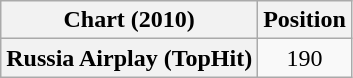<table class="wikitable plainrowheaders" style="text-align:center;">
<tr>
<th scope="col">Chart (2010)</th>
<th scope="col">Position</th>
</tr>
<tr>
<th scope="row">Russia Airplay (TopHit)</th>
<td>190</td>
</tr>
</table>
